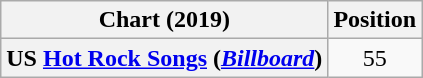<table class="wikitable plainrowheaders">
<tr>
<th>Chart (2019)</th>
<th>Position</th>
</tr>
<tr>
<th scope="row">US <a href='#'>Hot Rock Songs</a> (<em><a href='#'>Billboard</a></em>)</th>
<td align="center">55</td>
</tr>
</table>
